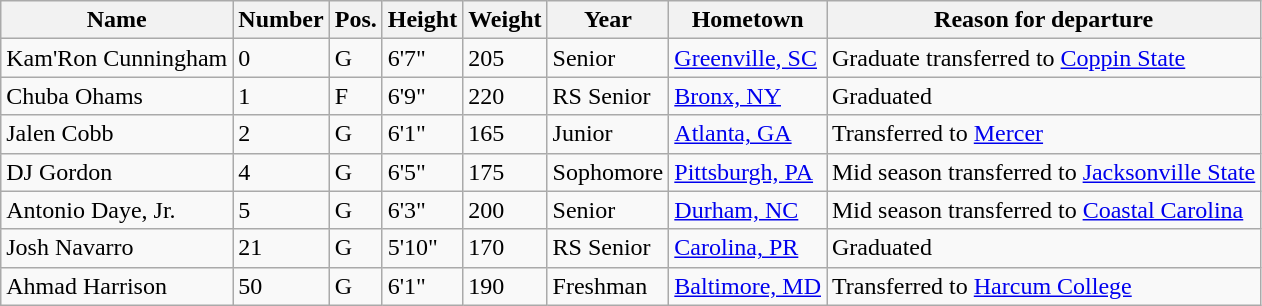<table class="wikitable sortable" border="1">
<tr>
<th>Name</th>
<th>Number</th>
<th>Pos.</th>
<th>Height</th>
<th>Weight</th>
<th>Year</th>
<th>Hometown</th>
<th class="unsortable">Reason for departure</th>
</tr>
<tr>
<td>Kam'Ron Cunningham</td>
<td>0</td>
<td>G</td>
<td>6'7"</td>
<td>205</td>
<td>Senior</td>
<td><a href='#'>Greenville, SC</a></td>
<td>Graduate transferred to <a href='#'>Coppin State</a></td>
</tr>
<tr>
<td>Chuba Ohams</td>
<td>1</td>
<td>F</td>
<td>6'9"</td>
<td>220</td>
<td>RS Senior</td>
<td><a href='#'>Bronx, NY</a></td>
<td>Graduated</td>
</tr>
<tr>
<td>Jalen Cobb</td>
<td>2</td>
<td>G</td>
<td>6'1"</td>
<td>165</td>
<td>Junior</td>
<td><a href='#'>Atlanta, GA</a></td>
<td>Transferred to <a href='#'>Mercer</a></td>
</tr>
<tr>
<td>DJ Gordon</td>
<td>4</td>
<td>G</td>
<td>6'5"</td>
<td>175</td>
<td>Sophomore</td>
<td><a href='#'>Pittsburgh, PA</a></td>
<td>Mid season transferred to <a href='#'>Jacksonville State</a></td>
</tr>
<tr>
<td>Antonio Daye, Jr.</td>
<td>5</td>
<td>G</td>
<td>6'3"</td>
<td>200</td>
<td>Senior</td>
<td><a href='#'>Durham, NC</a></td>
<td>Mid season transferred to <a href='#'>Coastal Carolina</a></td>
</tr>
<tr>
<td>Josh Navarro</td>
<td>21</td>
<td>G</td>
<td>5'10"</td>
<td>170</td>
<td>RS Senior</td>
<td><a href='#'>Carolina, PR</a></td>
<td>Graduated</td>
</tr>
<tr>
<td>Ahmad Harrison</td>
<td>50</td>
<td>G</td>
<td>6'1"</td>
<td>190</td>
<td>Freshman</td>
<td><a href='#'>Baltimore, MD</a></td>
<td>Transferred to <a href='#'>Harcum College</a></td>
</tr>
</table>
